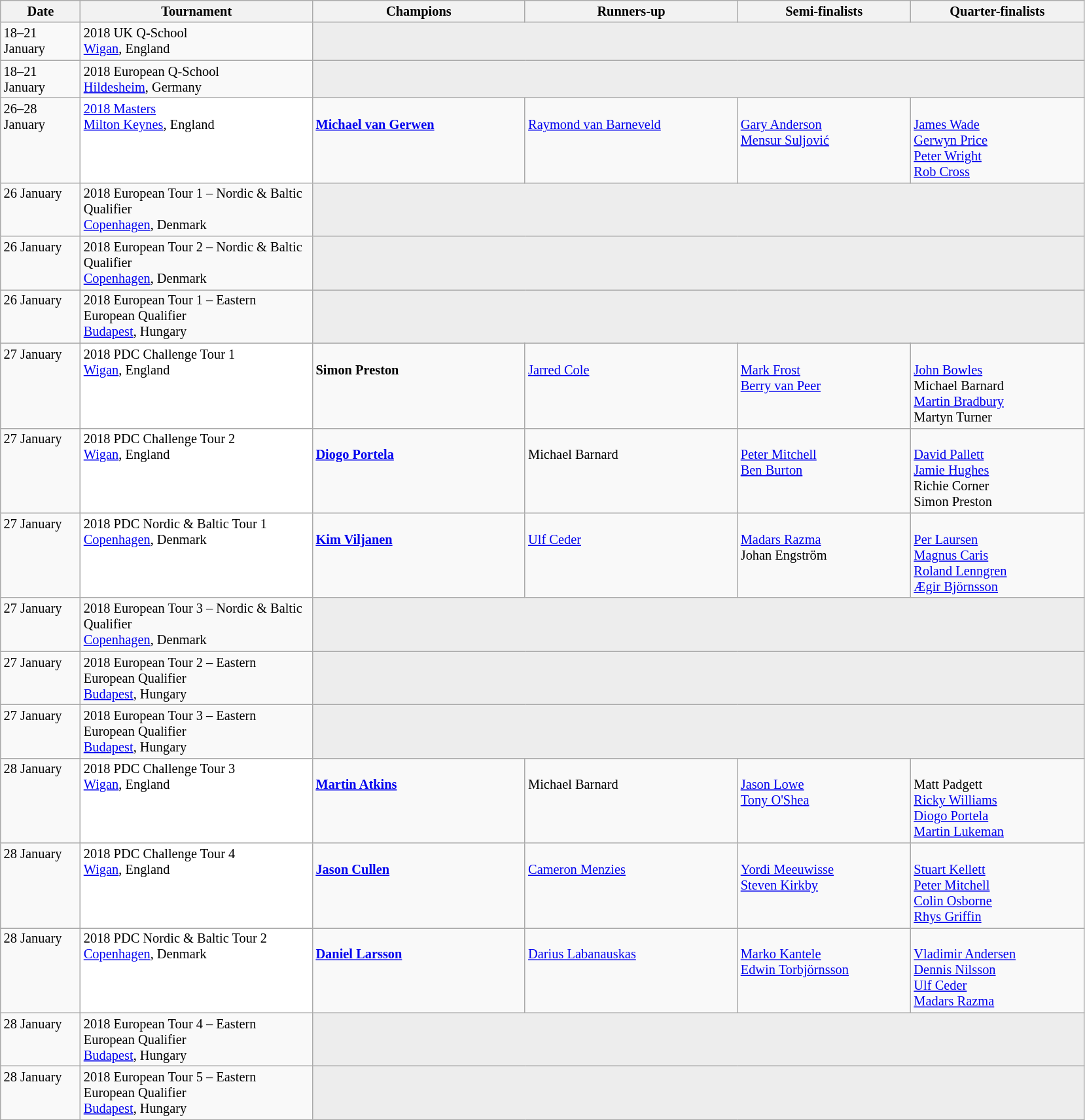<table class=wikitable style=font-size:85%>
<tr>
<th width=75>Date</th>
<th width=230>Tournament</th>
<th width=210>Champions</th>
<th width=210>Runners-up</th>
<th width=170>Semi-finalists</th>
<th width=170>Quarter-finalists</th>
</tr>
<tr valign="top">
<td rowspan=1>18–21 January</td>
<td>2018 UK Q-School <br><a href='#'>Wigan</a>, England</td>
<td colspan=4 bgcolor="#ededed"></td>
</tr>
<tr valign="top">
<td rowspan=1>18–21 January</td>
<td>2018 European Q-School <br><a href='#'>Hildesheim</a>, Germany</td>
<td colspan=4 bgcolor="#ededed"></td>
</tr>
<tr valign="top">
<td>26–28 January</td>
<td bgcolor="#ffffff"><a href='#'>2018 Masters</a><br><a href='#'>Milton Keynes</a>, England</td>
<td><br> <strong><a href='#'>Michael van Gerwen</a></strong></td>
<td><br> <a href='#'>Raymond van Barneveld</a></td>
<td><br> <a href='#'>Gary Anderson</a> <br>
 <a href='#'>Mensur Suljović</a></td>
<td><br> <a href='#'>James Wade</a> <br>
 <a href='#'>Gerwyn Price</a> <br>
 <a href='#'>Peter Wright</a> <br>
 <a href='#'>Rob Cross</a></td>
</tr>
<tr valign="top">
<td rowspan=1>26 January</td>
<td>2018 European Tour 1 – Nordic & Baltic Qualifier <br><a href='#'>Copenhagen</a>, Denmark</td>
<td colspan=4 bgcolor="#ededed"></td>
</tr>
<tr valign="top">
<td rowspan=1>26 January</td>
<td>2018 European Tour 2 – Nordic & Baltic Qualifier <br><a href='#'>Copenhagen</a>, Denmark</td>
<td colspan=4 bgcolor="#ededed"></td>
</tr>
<tr valign="top">
<td rowspan=1>26 January</td>
<td>2018 European Tour 1 – Eastern European Qualifier <br><a href='#'>Budapest</a>, Hungary</td>
<td colspan=4 bgcolor="#ededed"></td>
</tr>
<tr valign="top">
<td>27 January</td>
<td bgcolor="#ffffff">2018 PDC Challenge Tour 1<br><a href='#'>Wigan</a>, England</td>
<td><br> <strong>Simon Preston</strong></td>
<td><br> <a href='#'>Jarred Cole</a></td>
<td><br> <a href='#'>Mark Frost</a> <br>
 <a href='#'>Berry van Peer</a></td>
<td><br> <a href='#'>John Bowles</a> <br>
 Michael Barnard <br>
 <a href='#'>Martin Bradbury</a> <br>
 Martyn Turner</td>
</tr>
<tr valign="top">
<td>27 January</td>
<td bgcolor="#ffffff">2018 PDC Challenge Tour 2<br><a href='#'>Wigan</a>, England</td>
<td><br> <strong><a href='#'>Diogo Portela</a></strong></td>
<td><br> Michael Barnard</td>
<td><br> <a href='#'>Peter Mitchell</a> <br>
 <a href='#'>Ben Burton</a></td>
<td><br> <a href='#'>David Pallett</a> <br>
 <a href='#'>Jamie Hughes</a> <br>
 Richie Corner <br>
 Simon Preston</td>
</tr>
<tr valign="top">
<td>27 January</td>
<td bgcolor="#ffffff">2018 PDC Nordic & Baltic Tour 1<br><a href='#'>Copenhagen</a>, Denmark</td>
<td><br> <strong><a href='#'>Kim Viljanen</a></strong></td>
<td><br> <a href='#'>Ulf Ceder</a></td>
<td><br> <a href='#'>Madars Razma</a> <br>
 Johan Engström</td>
<td><br> <a href='#'>Per Laursen</a> <br>
 <a href='#'>Magnus Caris</a> <br>
 <a href='#'>Roland Lenngren</a> <br>
 <a href='#'>Ægir Björnsson</a></td>
</tr>
<tr valign="top">
<td rowspan=1>27 January</td>
<td>2018 European Tour 3 – Nordic & Baltic Qualifier <br><a href='#'>Copenhagen</a>, Denmark</td>
<td colspan=4 bgcolor="#ededed"></td>
</tr>
<tr valign="top">
<td rowspan=1>27 January</td>
<td>2018 European Tour 2 – Eastern European Qualifier <br><a href='#'>Budapest</a>, Hungary</td>
<td colspan=4 bgcolor="#ededed"></td>
</tr>
<tr valign="top">
<td rowspan=1>27 January</td>
<td>2018 European Tour 3 – Eastern European Qualifier <br><a href='#'>Budapest</a>, Hungary</td>
<td colspan=4 bgcolor="#ededed"></td>
</tr>
<tr valign="top">
<td>28 January</td>
<td bgcolor="#ffffff">2018 PDC Challenge Tour 3<br><a href='#'>Wigan</a>, England</td>
<td><br> <strong><a href='#'>Martin Atkins</a></strong></td>
<td><br> Michael Barnard</td>
<td><br> <a href='#'>Jason Lowe</a> <br>
 <a href='#'>Tony O'Shea</a></td>
<td><br> Matt Padgett <br>
 <a href='#'>Ricky Williams</a> <br>
 <a href='#'>Diogo Portela</a> <br>
 <a href='#'>Martin Lukeman</a></td>
</tr>
<tr valign="top">
<td>28 January</td>
<td bgcolor="#ffffff">2018 PDC Challenge Tour 4<br><a href='#'>Wigan</a>, England</td>
<td><br> <strong><a href='#'>Jason Cullen</a></strong></td>
<td><br> <a href='#'>Cameron Menzies</a></td>
<td><br> <a href='#'>Yordi Meeuwisse</a> <br>
 <a href='#'>Steven Kirkby</a></td>
<td><br> <a href='#'>Stuart Kellett</a> <br>
 <a href='#'>Peter Mitchell</a> <br>
 <a href='#'>Colin Osborne</a> <br>
 <a href='#'>Rhys Griffin</a></td>
</tr>
<tr valign="top">
<td>28 January</td>
<td bgcolor="#ffffff">2018 PDC Nordic & Baltic Tour 2<br><a href='#'>Copenhagen</a>, Denmark</td>
<td><br> <strong><a href='#'>Daniel Larsson</a></strong></td>
<td><br> <a href='#'>Darius Labanauskas</a></td>
<td><br> <a href='#'>Marko Kantele</a> <br>
 <a href='#'>Edwin Torbjörnsson</a></td>
<td><br> <a href='#'>Vladimir Andersen</a> <br>
 <a href='#'>Dennis Nilsson</a> <br>
 <a href='#'>Ulf Ceder</a> <br>
 <a href='#'>Madars Razma</a></td>
</tr>
<tr valign="top">
<td rowspan=1>28 January</td>
<td>2018 European Tour 4 – Eastern European Qualifier <br><a href='#'>Budapest</a>, Hungary</td>
<td colspan=4 bgcolor="#ededed"></td>
</tr>
<tr valign="top">
<td rowspan=1>28 January</td>
<td>2018 European Tour 5 – Eastern European Qualifier <br><a href='#'>Budapest</a>, Hungary</td>
<td colspan=4 bgcolor="#ededed"></td>
</tr>
</table>
